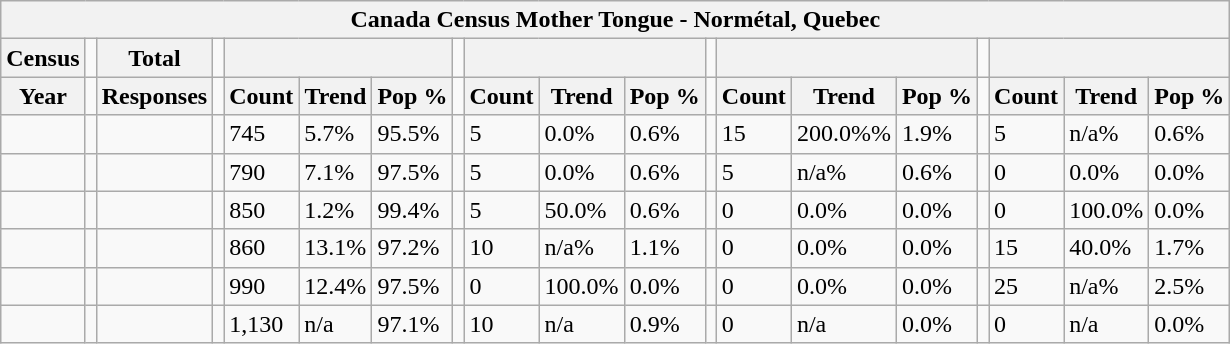<table class="wikitable">
<tr>
<th colspan="19">Canada Census Mother Tongue - Normétal, Quebec</th>
</tr>
<tr>
<th>Census</th>
<td></td>
<th>Total</th>
<td colspan="1"></td>
<th colspan="3"></th>
<td colspan="1"></td>
<th colspan="3"></th>
<td colspan="1"></td>
<th colspan="3"></th>
<td colspan="1"></td>
<th colspan="3"></th>
</tr>
<tr>
<th>Year</th>
<td></td>
<th>Responses</th>
<td></td>
<th>Count</th>
<th>Trend</th>
<th>Pop %</th>
<td></td>
<th>Count</th>
<th>Trend</th>
<th>Pop %</th>
<td></td>
<th>Count</th>
<th>Trend</th>
<th>Pop %</th>
<td></td>
<th>Count</th>
<th>Trend</th>
<th>Pop %</th>
</tr>
<tr>
<td></td>
<td></td>
<td></td>
<td></td>
<td>745</td>
<td> 5.7%</td>
<td>95.5%</td>
<td></td>
<td>5</td>
<td> 0.0%</td>
<td>0.6%</td>
<td></td>
<td>15</td>
<td> 200.0%%</td>
<td>1.9%</td>
<td></td>
<td>5</td>
<td> n/a%</td>
<td>0.6%</td>
</tr>
<tr>
<td></td>
<td></td>
<td></td>
<td></td>
<td>790</td>
<td> 7.1%</td>
<td>97.5%</td>
<td></td>
<td>5</td>
<td> 0.0%</td>
<td>0.6%</td>
<td></td>
<td>5</td>
<td> n/a%</td>
<td>0.6%</td>
<td></td>
<td>0</td>
<td> 0.0%</td>
<td>0.0%</td>
</tr>
<tr>
<td></td>
<td></td>
<td></td>
<td></td>
<td>850</td>
<td> 1.2%</td>
<td>99.4%</td>
<td></td>
<td>5</td>
<td> 50.0%</td>
<td>0.6%</td>
<td></td>
<td>0</td>
<td> 0.0%</td>
<td>0.0%</td>
<td></td>
<td>0</td>
<td> 100.0%</td>
<td>0.0%</td>
</tr>
<tr>
<td></td>
<td></td>
<td></td>
<td></td>
<td>860</td>
<td> 13.1%</td>
<td>97.2%</td>
<td></td>
<td>10</td>
<td> n/a%</td>
<td>1.1%</td>
<td></td>
<td>0</td>
<td> 0.0%</td>
<td>0.0%</td>
<td></td>
<td>15</td>
<td> 40.0%</td>
<td>1.7%</td>
</tr>
<tr>
<td></td>
<td></td>
<td></td>
<td></td>
<td>990</td>
<td> 12.4%</td>
<td>97.5%</td>
<td></td>
<td>0</td>
<td> 100.0%</td>
<td>0.0%</td>
<td></td>
<td>0</td>
<td> 0.0%</td>
<td>0.0%</td>
<td></td>
<td>25</td>
<td> n/a%</td>
<td>2.5%</td>
</tr>
<tr>
<td></td>
<td></td>
<td></td>
<td></td>
<td>1,130</td>
<td>n/a</td>
<td>97.1%</td>
<td></td>
<td>10</td>
<td>n/a</td>
<td>0.9%</td>
<td></td>
<td>0</td>
<td>n/a</td>
<td>0.0%</td>
<td></td>
<td>0</td>
<td>n/a</td>
<td>0.0%</td>
</tr>
</table>
